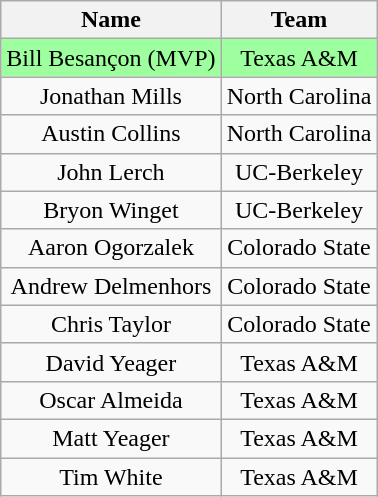<table class="wikitable" style="text-align:center">
<tr>
<th>Name</th>
<th>Team</th>
</tr>
<tr bgcolor="#9eff9e">
<td>Bill Besançon (MVP)</td>
<td>Texas A&M</td>
</tr>
<tr>
<td>Jonathan Mills</td>
<td>North Carolina</td>
</tr>
<tr>
<td>Austin Collins</td>
<td>North Carolina</td>
</tr>
<tr>
<td>John Lerch</td>
<td>UC-Berkeley</td>
</tr>
<tr>
<td>Bryon Winget</td>
<td>UC-Berkeley</td>
</tr>
<tr>
<td>Aaron Ogorzalek</td>
<td>Colorado State</td>
</tr>
<tr>
<td>Andrew Delmenhors</td>
<td>Colorado State</td>
</tr>
<tr>
<td>Chris Taylor</td>
<td>Colorado State</td>
</tr>
<tr>
<td>David Yeager</td>
<td>Texas A&M</td>
</tr>
<tr>
<td>Oscar Almeida</td>
<td>Texas A&M</td>
</tr>
<tr>
<td>Matt Yeager</td>
<td>Texas A&M</td>
</tr>
<tr>
<td>Tim White</td>
<td>Texas A&M</td>
</tr>
</table>
